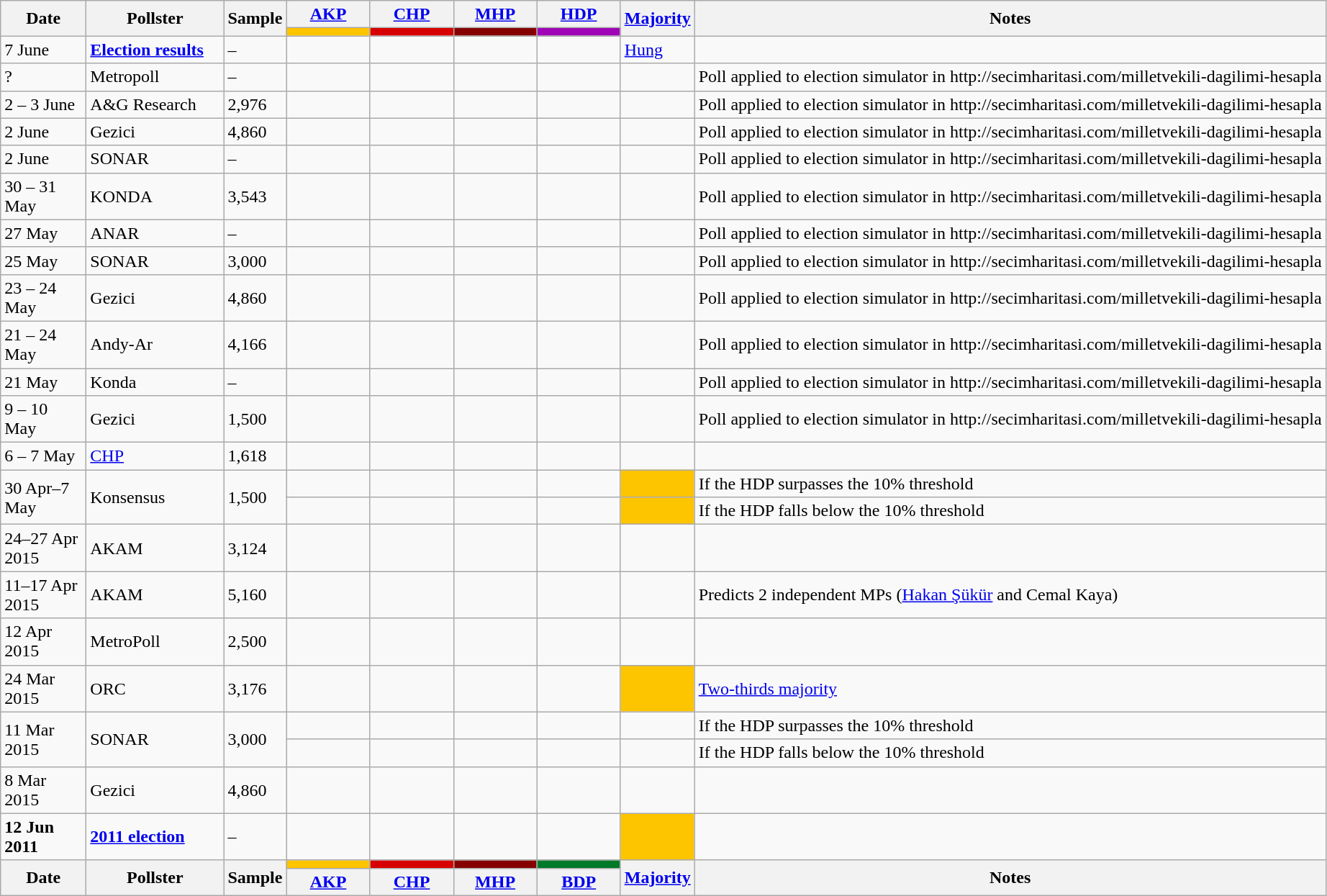<table class="wikitable sortable">
<tr>
<th rowspan="2" style="width: 72px;">Date</th>
<th rowspan="2" style="width: 120px;">Pollster</th>
<th rowspan="2" style="width: 50px;">Sample</th>
<th style="width:70px;"><a href='#'>AKP</a></th>
<th style="width:70px;"><a href='#'>CHP</a></th>
<th style="width:70px;"><a href='#'>MHP</a></th>
<th style="width:70px;"><a href='#'>HDP</a></th>
<th rowspan="2"><a href='#'>Majority</a></th>
<th rowspan="2">Notes</th>
</tr>
<tr>
<th style="background: #fdc400" width:70px;"></th>
<th style="background: #d70000" width:70px;"></th>
<th style="background: #870000" width:70px;"></th>
<th style="background: #A004B7" width:70px;"></th>
</tr>
<tr>
<td>7 June</td>
<td><strong><a href='#'>Election results</a></strong></td>
<td>–</td>
<td></td>
<td></td>
<td></td>
<td></td>
<td><a href='#'>Hung</a></td>
<td></td>
</tr>
<tr>
<td>?</td>
<td>Metropoll</td>
<td>–</td>
<td></td>
<td></td>
<td></td>
<td></td>
<td></td>
<td>Poll applied to election simulator in http://secimharitasi.com/milletvekili-dagilimi-hesapla</td>
</tr>
<tr>
<td>2 – 3 June</td>
<td>A&G Research</td>
<td>2,976</td>
<td></td>
<td></td>
<td></td>
<td></td>
<td></td>
<td>Poll applied to election simulator in http://secimharitasi.com/milletvekili-dagilimi-hesapla</td>
</tr>
<tr>
<td>2 June</td>
<td>Gezici</td>
<td>4,860</td>
<td></td>
<td></td>
<td></td>
<td></td>
<td></td>
<td>Poll applied to election simulator in http://secimharitasi.com/milletvekili-dagilimi-hesapla</td>
</tr>
<tr>
<td>2 June</td>
<td>SONAR</td>
<td>–</td>
<td></td>
<td></td>
<td></td>
<td></td>
<td></td>
<td>Poll applied to election simulator in http://secimharitasi.com/milletvekili-dagilimi-hesapla</td>
</tr>
<tr>
<td>30 – 31 May</td>
<td>KONDA</td>
<td>3,543</td>
<td></td>
<td></td>
<td></td>
<td></td>
<td></td>
<td>Poll applied to election simulator in http://secimharitasi.com/milletvekili-dagilimi-hesapla</td>
</tr>
<tr>
<td>27 May</td>
<td>ANAR</td>
<td>–</td>
<td></td>
<td></td>
<td></td>
<td></td>
<td></td>
<td>Poll applied to election simulator in http://secimharitasi.com/milletvekili-dagilimi-hesapla</td>
</tr>
<tr>
<td>25 May</td>
<td>SONAR</td>
<td>3,000</td>
<td></td>
<td></td>
<td></td>
<td></td>
<td></td>
<td>Poll applied to election simulator in http://secimharitasi.com/milletvekili-dagilimi-hesapla</td>
</tr>
<tr>
<td>23 – 24 May</td>
<td>Gezici</td>
<td>4,860</td>
<td></td>
<td></td>
<td></td>
<td></td>
<td></td>
<td>Poll applied to election simulator in http://secimharitasi.com/milletvekili-dagilimi-hesapla</td>
</tr>
<tr>
<td>21 – 24 May</td>
<td>Andy-Ar</td>
<td>4,166</td>
<td></td>
<td></td>
<td></td>
<td></td>
<td></td>
<td>Poll applied to election simulator in http://secimharitasi.com/milletvekili-dagilimi-hesapla</td>
</tr>
<tr>
<td>21 May</td>
<td>Konda</td>
<td>–</td>
<td></td>
<td></td>
<td></td>
<td></td>
<td></td>
<td>Poll applied to election simulator in http://secimharitasi.com/milletvekili-dagilimi-hesapla</td>
</tr>
<tr>
<td>9 – 10 May</td>
<td>Gezici</td>
<td>1,500</td>
<td></td>
<td></td>
<td></td>
<td></td>
<td></td>
<td>Poll applied to election simulator in http://secimharitasi.com/milletvekili-dagilimi-hesapla</td>
</tr>
<tr>
<td>6 – 7 May</td>
<td><a href='#'>CHP</a></td>
<td>1,618</td>
<td></td>
<td></td>
<td></td>
<td></td>
<td></td>
<td></td>
</tr>
<tr>
<td rowspan="2">30 Apr–7 May</td>
<td rowspan="2">Konsensus</td>
<td rowspan="2">1,500</td>
<td></td>
<td></td>
<td></td>
<td></td>
<td style="background: #Fdc400"></td>
<td>If the HDP surpasses the 10% threshold</td>
</tr>
<tr>
<td></td>
<td></td>
<td></td>
<td></td>
<td style="background: #Fdc400"></td>
<td>If the HDP falls below the 10% threshold</td>
</tr>
<tr>
<td>24–27 Apr 2015</td>
<td>AKAM</td>
<td>3,124</td>
<td></td>
<td></td>
<td></td>
<td></td>
<td></td>
<td></td>
</tr>
<tr>
<td>11–17 Apr 2015</td>
<td>AKAM</td>
<td>5,160</td>
<td></td>
<td></td>
<td></td>
<td></td>
<td></td>
<td>Predicts 2 independent MPs (<a href='#'>Hakan Şükür</a> and Cemal Kaya)</td>
</tr>
<tr>
<td>12 Apr 2015</td>
<td>MetroPoll</td>
<td>2,500</td>
<td></td>
<td></td>
<td></td>
<td></td>
<td></td>
<td></td>
</tr>
<tr>
<td>24 Mar 2015</td>
<td>ORC</td>
<td>3,176</td>
<td></td>
<td></td>
<td></td>
<td></td>
<td style="background: #Fdc400"></td>
<td><a href='#'>Two-thirds majority</a></td>
</tr>
<tr>
<td rowspan="2">11 Mar 2015</td>
<td rowspan="2">SONAR</td>
<td rowspan="2">3,000</td>
<td></td>
<td></td>
<td></td>
<td></td>
<td></td>
<td>If the HDP surpasses the 10% threshold</td>
</tr>
<tr>
<td></td>
<td></td>
<td></td>
<td></td>
<td></td>
<td>If the HDP falls below the 10% threshold</td>
</tr>
<tr>
<td>8 Mar 2015</td>
<td>Gezici</td>
<td>4,860</td>
<td></td>
<td></td>
<td></td>
<td></td>
<td></td>
<td></td>
</tr>
<tr>
<td><strong>12 Jun 2011</strong></td>
<td><strong><a href='#'>2011 election</a></strong></td>
<td>–</td>
<td></td>
<td></td>
<td></td>
<td></td>
<td style="background: #Fdc400"></td>
<td></td>
</tr>
<tr>
<th rowspan="2" style="width: 70px;">Date</th>
<th rowspan="2" style="width: 120px;">Pollster</th>
<th rowspan="2" style="width: 50px;">Sample</th>
<th style="background: #fdc400" width:70px;"></th>
<th style="background: #d70000" width:70px;"></th>
<th style="background: #870000" width:70px;"></th>
<th style="background: #007A29" width:70px;"></th>
<th rowspan="2"><a href='#'>Majority</a></th>
<th rowspan="2">Notes</th>
</tr>
<tr>
<th style="width:70px;"><a href='#'>AKP</a></th>
<th style="width:70px;"><a href='#'>CHP</a></th>
<th style="width:70px;"><a href='#'>MHP</a></th>
<th style="width:70px;"><a href='#'>BDP</a></th>
</tr>
</table>
